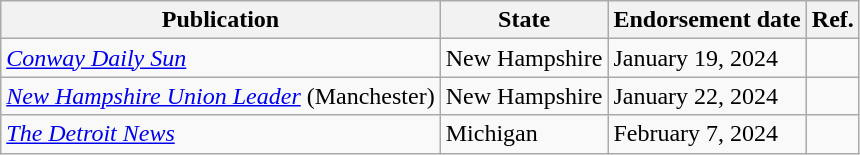<table class="wikitable sortable">
<tr>
<th>Publication</th>
<th>State</th>
<th>Endorsement date</th>
<th>Ref.</th>
</tr>
<tr>
<td><em><a href='#'>Conway Daily Sun</a></em></td>
<td>New Hampshire</td>
<td>January 19, 2024</td>
<td></td>
</tr>
<tr>
<td><em><a href='#'>New Hampshire Union Leader</a></em> (Manchester)</td>
<td>New Hampshire</td>
<td>January 22, 2024</td>
<td></td>
</tr>
<tr>
<td data-sort-value=Detroit News><em><a href='#'>The Detroit News</a></em></td>
<td>Michigan</td>
<td>February 7, 2024</td>
<td></td>
</tr>
</table>
